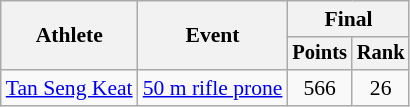<table class="wikitable" style="font-size:90%;">
<tr>
<th rowspan=2>Athlete</th>
<th rowspan=2>Event</th>
<th colspan=2>Final</th>
</tr>
<tr style="font-size:95%">
<th>Points</th>
<th>Rank</th>
</tr>
<tr align=center>
<td align=left><a href='#'>Tan Seng Keat</a></td>
<td align=left><a href='#'>50 m rifle prone</a></td>
<td>566</td>
<td>26</td>
</tr>
</table>
